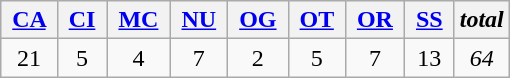<table class="wikitable" border="1">
<tr style="vertical-align:bottom;">
<th> <a href='#'>CA</a> </th>
<th> <a href='#'>CI</a> </th>
<th> <a href='#'>MC</a> </th>
<th> <a href='#'>NU</a> </th>
<th> <a href='#'>OG</a> </th>
<th> <a href='#'>OT</a> </th>
<th> <a href='#'>OR</a> </th>
<th> <a href='#'>SS</a> </th>
<th><em>total</em></th>
</tr>
<tr style="text-align:center;">
<td>21</td>
<td>5</td>
<td>4</td>
<td>7</td>
<td>2</td>
<td>5</td>
<td>7</td>
<td>13</td>
<td><em>64</em></td>
</tr>
</table>
